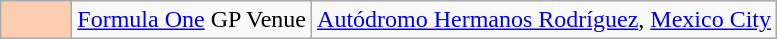<table class="wikitable">
<tr>
<td width=40px align=center style="background-color:#FBCEB1"></td>
<td><a href='#'>Formula One</a> GP Venue</td>
<td><a href='#'>Autódromo Hermanos Rodríguez</a>, <a href='#'>Mexico City</a></td>
</tr>
</table>
